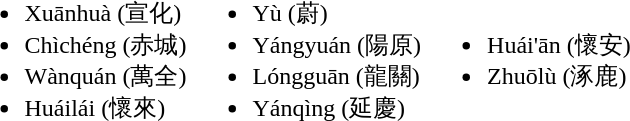<table>
<tr>
<td><br><ul><li>Xuānhuà (宣化)</li><li>Chìchéng (赤城)</li><li>Wànquán (萬全)</li><li>Huáilái (懷來)</li></ul></td>
<td><br><ul><li>Yù (蔚)</li><li>Yángyuán (陽原)</li><li>Lóngguān (龍關)</li><li>Yánqìng (延慶)</li></ul></td>
<td><br><ul><li>Huái'ān (懷安)</li><li>Zhuōlù (涿鹿)</li></ul></td>
</tr>
</table>
